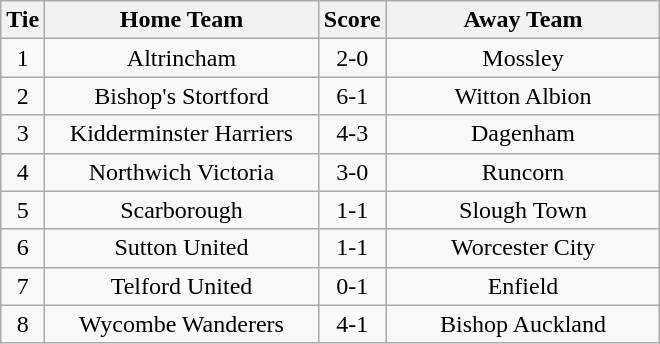<table class="wikitable" style="text-align:center;">
<tr>
<th width=20>Tie</th>
<th width=175>Home Team</th>
<th width=20>Score</th>
<th width=175>Away Team</th>
</tr>
<tr>
<td>1</td>
<td>Altrincham</td>
<td>2-0</td>
<td>Mossley</td>
</tr>
<tr>
<td>2</td>
<td>Bishop's Stortford</td>
<td>6-1</td>
<td>Witton Albion</td>
</tr>
<tr>
<td>3</td>
<td>Kidderminster Harriers</td>
<td>4-3</td>
<td>Dagenham</td>
</tr>
<tr>
<td>4</td>
<td>Northwich Victoria</td>
<td>3-0</td>
<td>Runcorn</td>
</tr>
<tr>
<td>5</td>
<td>Scarborough</td>
<td>1-1</td>
<td>Slough Town</td>
</tr>
<tr>
<td>6</td>
<td>Sutton United</td>
<td>1-1</td>
<td>Worcester City</td>
</tr>
<tr>
<td>7</td>
<td>Telford United</td>
<td>0-1</td>
<td>Enfield</td>
</tr>
<tr>
<td>8</td>
<td>Wycombe Wanderers</td>
<td>4-1</td>
<td>Bishop Auckland</td>
</tr>
</table>
